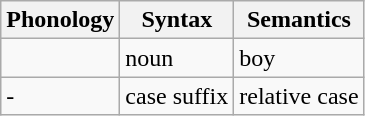<table class="wikitable">
<tr>
<th>Phonology</th>
<th>Syntax</th>
<th>Semantics</th>
</tr>
<tr>
<td></td>
<td>noun</td>
<td>boy</td>
</tr>
<tr>
<td>-</td>
<td>case suffix</td>
<td>relative case</td>
</tr>
</table>
